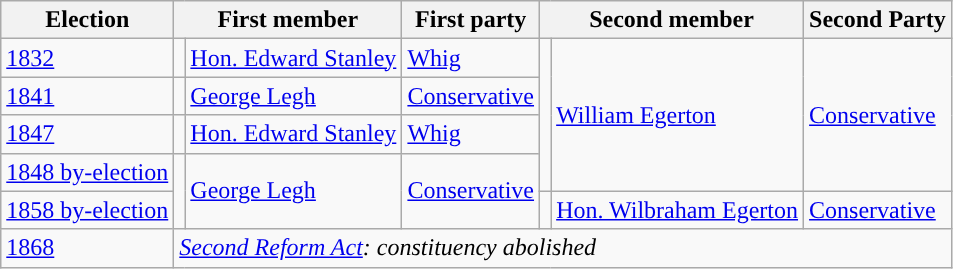<table class="wikitable">
<tr>
<th>Election</th>
<th colspan="2">First member</th>
<th>First party</th>
<th colspan="2">Second member</th>
<th>Second Party</th>
</tr>
<tr>
<td><a href='#'>1832</a></td>
<td style="color:inherit;background-color: "></td>
<td><a href='#'>Hon. Edward Stanley</a></td>
<td><a href='#'>Whig</a></td>
<td rowspan="4" style="color:inherit;background-color: "></td>
<td rowspan="4"><a href='#'>William Egerton</a></td>
<td rowspan="4"><a href='#'>Conservative</a></td>
</tr>
<tr>
<td><a href='#'>1841</a></td>
<td style="color:inherit;background-color: "></td>
<td><a href='#'>George Legh</a></td>
<td><a href='#'>Conservative</a></td>
</tr>
<tr>
<td><a href='#'>1847</a></td>
<td style="color:inherit;background-color: "></td>
<td><a href='#'>Hon. Edward Stanley</a></td>
<td><a href='#'>Whig</a></td>
</tr>
<tr>
<td><a href='#'>1848 by-election</a></td>
<td rowspan="2" style="color:inherit;background-color: "></td>
<td rowspan="2"><a href='#'>George Legh</a></td>
<td rowspan="2"><a href='#'>Conservative</a></td>
</tr>
<tr>
<td><a href='#'>1858 by-election</a></td>
<td style="color:inherit;background-color: "></td>
<td><a href='#'>Hon. Wilbraham Egerton</a></td>
<td><a href='#'>Conservative</a></td>
</tr>
<tr>
<td><a href='#'>1868</a></td>
<td colspan="6"><em><a href='#'>Second Reform Act</a>: constituency abolished</em></td>
</tr>
</table>
